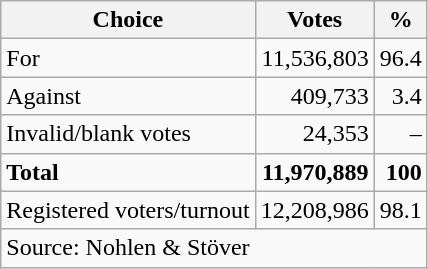<table class=wikitable style=text-align:right>
<tr>
<th>Choice</th>
<th>Votes</th>
<th>%</th>
</tr>
<tr>
<td align=left>For</td>
<td>11,536,803</td>
<td>96.4</td>
</tr>
<tr>
<td align=left>Against</td>
<td>409,733</td>
<td>3.4</td>
</tr>
<tr>
<td align=left>Invalid/blank votes</td>
<td>24,353</td>
<td>–</td>
</tr>
<tr>
<td align=left><strong>Total</strong></td>
<td><strong>11,970,889</strong></td>
<td><strong>100</strong></td>
</tr>
<tr>
<td align=left>Registered voters/turnout</td>
<td>12,208,986</td>
<td>98.1</td>
</tr>
<tr>
<td align=left colspan=3>Source: Nohlen & Stöver</td>
</tr>
</table>
